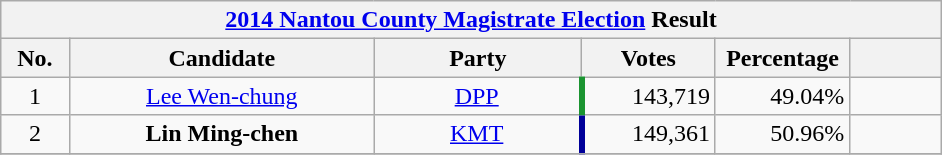<table class="wikitable" style="text-align:center;margin:1em auto;">
<tr>
<th colspan="7" width=620px><a href='#'>2014 Nantou County Magistrate Election</a> Result</th>
</tr>
<tr>
<th width=35>No.</th>
<th width=180>Candidate</th>
<th width=120>Party</th>
<th width=75>Votes</th>
<th width=75>Percentage</th>
<th width=49></th>
</tr>
<tr>
<td>1</td>
<td><a href='#'>Lee Wen-chung</a></td>
<td><a href='#'>DPP</a></td>
<td style="border-left:4px solid #1B9431;" align="right">143,719</td>
<td align="right">49.04%</td>
<td align="center"></td>
</tr>
<tr>
<td>2</td>
<td><strong>Lin Ming-chen</strong></td>
<td><a href='#'>KMT</a></td>
<td style="border-left:4px solid #000099;" align="right">149,361</td>
<td align="right">50.96%</td>
<td align="center"></td>
</tr>
<tr bgcolor=EEEEEE>
</tr>
</table>
